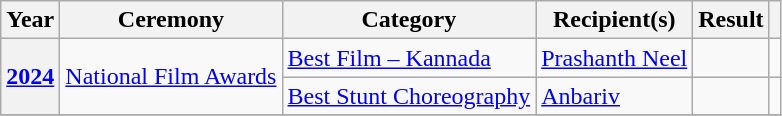<table class="wikitable">
<tr>
<th>Year</th>
<th>Ceremony</th>
<th>Category</th>
<th>Recipient(s)</th>
<th>Result</th>
<th></th>
</tr>
<tr>
<th rowspan="2"><a href='#'>2024</a></th>
<td rowspan="2"><a href='#'>National Film Awards</a></td>
<td><a href='#'>Best Film – Kannada</a></td>
<td><a href='#'>Prashanth Neel</a></td>
<td></td>
<td></td>
</tr>
<tr>
<td><a href='#'>Best Stunt Choreography</a></td>
<td><a href='#'>Anbariv</a></td>
<td></td>
<td></td>
</tr>
<tr>
</tr>
</table>
